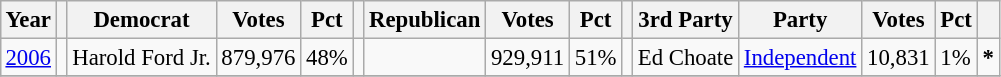<table class="wikitable" style="margin:0.5em ; font-size:95%">
<tr>
<th>Year</th>
<th></th>
<th>Democrat</th>
<th>Votes</th>
<th>Pct</th>
<th></th>
<th>Republican</th>
<th>Votes</th>
<th>Pct</th>
<th></th>
<th>3rd Party</th>
<th>Party</th>
<th>Votes</th>
<th>Pct</th>
<th></th>
</tr>
<tr>
<td><a href='#'>2006</a></td>
<td></td>
<td>Harold Ford Jr.</td>
<td>879,976</td>
<td>48%</td>
<td></td>
<td></td>
<td>929,911</td>
<td>51%</td>
<td></td>
<td>Ed Choate</td>
<td><a href='#'>Independent</a></td>
<td>10,831</td>
<td>1%</td>
<td><strong>*</strong></td>
</tr>
<tr>
</tr>
</table>
